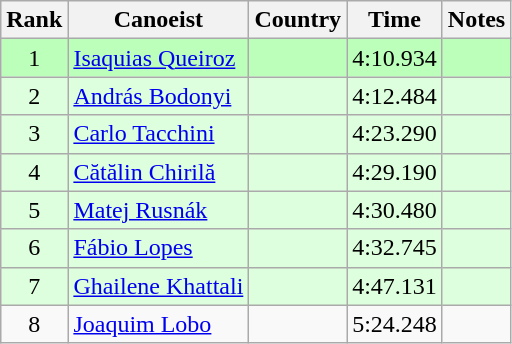<table class="wikitable" style="text-align:center">
<tr>
<th>Rank</th>
<th>Canoeist</th>
<th>Country</th>
<th>Time</th>
<th>Notes</th>
</tr>
<tr bgcolor=bbffbb>
<td>1</td>
<td align="left"><a href='#'>Isaquias Queiroz</a></td>
<td align="left"></td>
<td>4:10.934</td>
<td></td>
</tr>
<tr bgcolor=ddffdd>
<td>2</td>
<td align="left"><a href='#'>András Bodonyi</a></td>
<td align="left"></td>
<td>4:12.484</td>
<td></td>
</tr>
<tr bgcolor=ddffdd>
<td>3</td>
<td align="left"><a href='#'>Carlo Tacchini</a></td>
<td align="left"></td>
<td>4:23.290</td>
<td></td>
</tr>
<tr bgcolor=ddffdd>
<td>4</td>
<td align="left"><a href='#'>Cătălin Chirilă</a></td>
<td align="left"></td>
<td>4:29.190</td>
<td></td>
</tr>
<tr bgcolor=ddffdd>
<td>5</td>
<td align="left"><a href='#'>Matej Rusnák</a></td>
<td align="left"></td>
<td>4:30.480</td>
<td></td>
</tr>
<tr bgcolor=ddffdd>
<td>6</td>
<td align="left"><a href='#'>Fábio Lopes</a></td>
<td align="left"></td>
<td>4:32.745</td>
<td></td>
</tr>
<tr bgcolor=ddffdd>
<td>7</td>
<td align="left"><a href='#'>Ghailene Khattali</a></td>
<td align="left"></td>
<td>4:47.131</td>
<td></td>
</tr>
<tr>
<td>8</td>
<td align="left"><a href='#'>Joaquim Lobo</a></td>
<td align="left"></td>
<td>5:24.248</td>
<td></td>
</tr>
</table>
